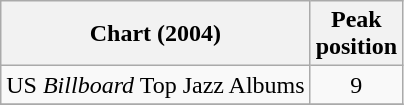<table class="wikitable">
<tr>
<th>Chart (2004)</th>
<th>Peak<br>position</th>
</tr>
<tr>
<td>US <em>Billboard</em> Top Jazz Albums</td>
<td align="center">9</td>
</tr>
<tr>
</tr>
</table>
